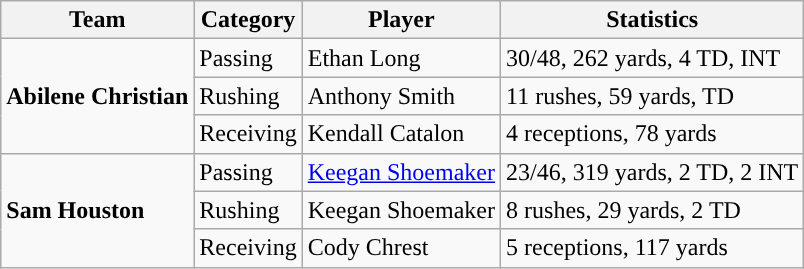<table class="wikitable" style="float: left;">
<tr>
<th>Team</th>
<th>Category</th>
<th>Player</th>
<th>Statistics</th>
</tr>
<tr>
<td rowspan=3><strong>Abilene Christian</strong></td>
<td>Passing</td>
<td>Ethan Long</td>
<td>30/48, 262 yards, 4 TD, INT</td>
</tr>
<tr>
<td>Rushing</td>
<td>Anthony Smith</td>
<td>11 rushes, 59 yards, TD</td>
</tr>
<tr>
<td>Receiving</td>
<td>Kendall Catalon</td>
<td>4 receptions, 78 yards</td>
</tr>
<tr>
<td rowspan=3><strong>Sam Houston</strong></td>
<td>Passing</td>
<td><a href='#'>Keegan Shoemaker</a></td>
<td>23/46, 319 yards, 2 TD, 2 INT</td>
</tr>
<tr>
<td>Rushing</td>
<td>Keegan Shoemaker</td>
<td>8 rushes, 29 yards, 2 TD</td>
</tr>
<tr>
<td>Receiving</td>
<td>Cody Chrest</td>
<td>5 receptions, 117 yards</td>
</tr>
</table>
